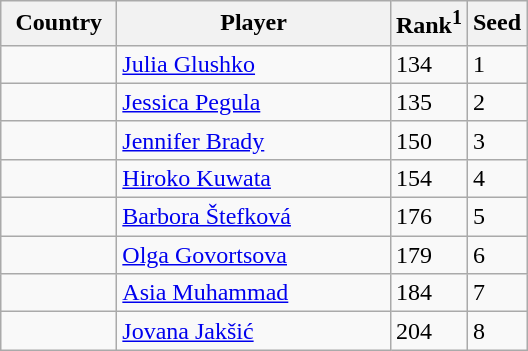<table class="sortable wikitable">
<tr>
<th style="width:70px;">Country</th>
<th style="width:175px;">Player</th>
<th>Rank<sup>1</sup></th>
<th>Seed</th>
</tr>
<tr>
<td></td>
<td><a href='#'>Julia Glushko</a></td>
<td>134</td>
<td>1</td>
</tr>
<tr>
<td></td>
<td><a href='#'>Jessica Pegula</a></td>
<td>135</td>
<td>2</td>
</tr>
<tr>
<td></td>
<td><a href='#'>Jennifer Brady</a></td>
<td>150</td>
<td>3</td>
</tr>
<tr>
<td></td>
<td><a href='#'>Hiroko Kuwata</a></td>
<td>154</td>
<td>4</td>
</tr>
<tr>
<td></td>
<td><a href='#'>Barbora Štefková</a></td>
<td>176</td>
<td>5</td>
</tr>
<tr>
<td></td>
<td><a href='#'>Olga Govortsova</a></td>
<td>179</td>
<td>6</td>
</tr>
<tr>
<td></td>
<td><a href='#'>Asia Muhammad</a></td>
<td>184</td>
<td>7</td>
</tr>
<tr>
<td></td>
<td><a href='#'>Jovana Jakšić</a></td>
<td>204</td>
<td>8</td>
</tr>
</table>
